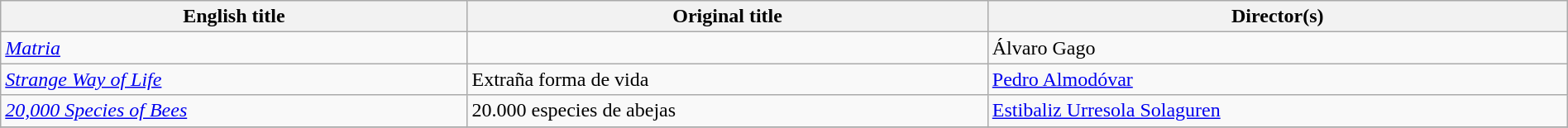<table class="sortable wikitable" style="width:100%; margin-bottom:4px" cellpadding="5">
<tr>
<th scope="col">English title</th>
<th scope="col">Original title</th>
<th scope="col">Director(s)</th>
</tr>
<tr>
<td><em><a href='#'>Matria</a></em></td>
<td></td>
<td>Álvaro Gago</td>
</tr>
<tr>
<td><em><a href='#'>Strange Way of Life</a></em></td>
<td>Extraña forma de vida</td>
<td><a href='#'>Pedro Almodóvar</a></td>
</tr>
<tr>
<td><em><a href='#'>20,000 Species of Bees</a></em></td>
<td>20.000 especies de abejas</td>
<td><a href='#'>Estibaliz Urresola Solaguren</a></td>
</tr>
<tr>
</tr>
</table>
